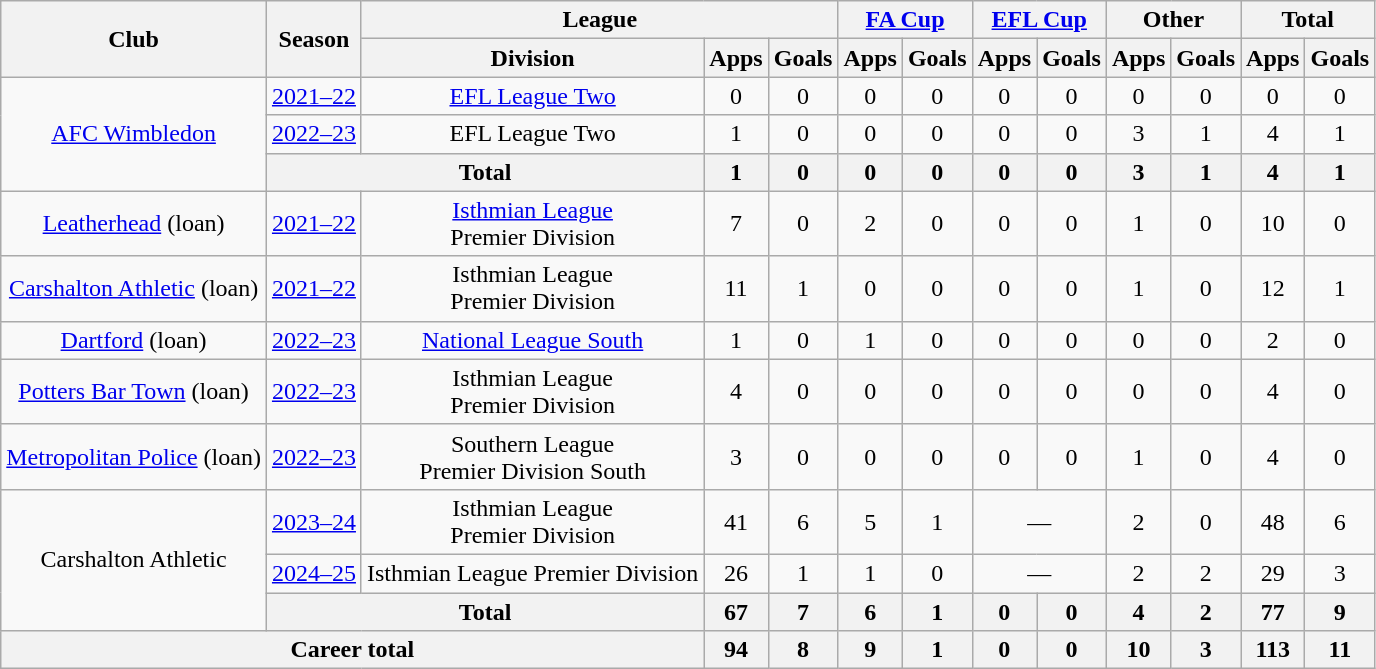<table class="wikitable" style="text-align:center;">
<tr>
<th rowspan="2">Club</th>
<th rowspan="2">Season</th>
<th colspan="3">League</th>
<th colspan="2"><a href='#'>FA Cup</a></th>
<th colspan="2"><a href='#'>EFL Cup</a></th>
<th colspan="2">Other</th>
<th colspan="2">Total</th>
</tr>
<tr>
<th>Division</th>
<th>Apps</th>
<th>Goals</th>
<th>Apps</th>
<th>Goals</th>
<th>Apps</th>
<th>Goals</th>
<th>Apps</th>
<th>Goals</th>
<th>Apps</th>
<th>Goals</th>
</tr>
<tr>
<td rowspan="3"><a href='#'>AFC Wimbledon</a></td>
<td><a href='#'>2021–22</a></td>
<td><a href='#'>EFL League Two</a></td>
<td>0</td>
<td>0</td>
<td>0</td>
<td>0</td>
<td>0</td>
<td>0</td>
<td>0</td>
<td>0</td>
<td>0</td>
<td>0</td>
</tr>
<tr>
<td><a href='#'>2022–23</a></td>
<td>EFL League Two</td>
<td>1</td>
<td>0</td>
<td>0</td>
<td>0</td>
<td>0</td>
<td>0</td>
<td>3</td>
<td>1</td>
<td>4</td>
<td>1</td>
</tr>
<tr>
<th colspan="2">Total</th>
<th>1</th>
<th>0</th>
<th>0</th>
<th>0</th>
<th>0</th>
<th>0</th>
<th>3</th>
<th>1</th>
<th>4</th>
<th>1</th>
</tr>
<tr>
<td><a href='#'>Leatherhead</a> (loan)</td>
<td><a href='#'>2021–22</a></td>
<td><a href='#'>Isthmian League</a><br>Premier Division</td>
<td>7</td>
<td>0</td>
<td>2</td>
<td>0</td>
<td>0</td>
<td>0</td>
<td>1</td>
<td>0</td>
<td>10</td>
<td>0</td>
</tr>
<tr>
<td><a href='#'>Carshalton Athletic</a> (loan)</td>
<td><a href='#'>2021–22</a></td>
<td>Isthmian League<br>Premier Division</td>
<td>11</td>
<td>1</td>
<td>0</td>
<td>0</td>
<td>0</td>
<td>0</td>
<td>1</td>
<td>0</td>
<td>12</td>
<td>1</td>
</tr>
<tr>
<td><a href='#'>Dartford</a> (loan)</td>
<td><a href='#'>2022–23</a></td>
<td><a href='#'>National League South</a></td>
<td>1</td>
<td>0</td>
<td>1</td>
<td>0</td>
<td>0</td>
<td>0</td>
<td>0</td>
<td>0</td>
<td>2</td>
<td>0</td>
</tr>
<tr>
<td><a href='#'>Potters Bar Town</a> (loan)</td>
<td><a href='#'>2022–23</a></td>
<td>Isthmian League<br>Premier Division</td>
<td>4</td>
<td>0</td>
<td>0</td>
<td>0</td>
<td>0</td>
<td>0</td>
<td>0</td>
<td>0</td>
<td>4</td>
<td>0</td>
</tr>
<tr>
<td><a href='#'>Metropolitan Police</a> (loan)</td>
<td><a href='#'>2022–23</a></td>
<td>Southern League<br>Premier Division South</td>
<td>3</td>
<td>0</td>
<td>0</td>
<td>0</td>
<td>0</td>
<td>0</td>
<td>1</td>
<td>0</td>
<td>4</td>
<td>0</td>
</tr>
<tr>
<td rowspan="3">Carshalton Athletic</td>
<td><a href='#'>2023–24</a></td>
<td>Isthmian League<br>Premier Division</td>
<td>41</td>
<td>6</td>
<td>5</td>
<td>1</td>
<td colspan="2">—</td>
<td>2</td>
<td>0</td>
<td>48</td>
<td>6</td>
</tr>
<tr>
<td><a href='#'>2024–25</a></td>
<td>Isthmian League Premier Division</td>
<td>26</td>
<td>1</td>
<td>1</td>
<td>0</td>
<td colspan="2">—</td>
<td>2</td>
<td>2</td>
<td>29</td>
<td>3</td>
</tr>
<tr>
<th colspan="2">Total</th>
<th>67</th>
<th>7</th>
<th>6</th>
<th>1</th>
<th>0</th>
<th>0</th>
<th>4</th>
<th>2</th>
<th>77</th>
<th>9</th>
</tr>
<tr>
<th colspan="3">Career total</th>
<th>94</th>
<th>8</th>
<th>9</th>
<th>1</th>
<th>0</th>
<th>0</th>
<th>10</th>
<th>3</th>
<th>113</th>
<th>11</th>
</tr>
</table>
